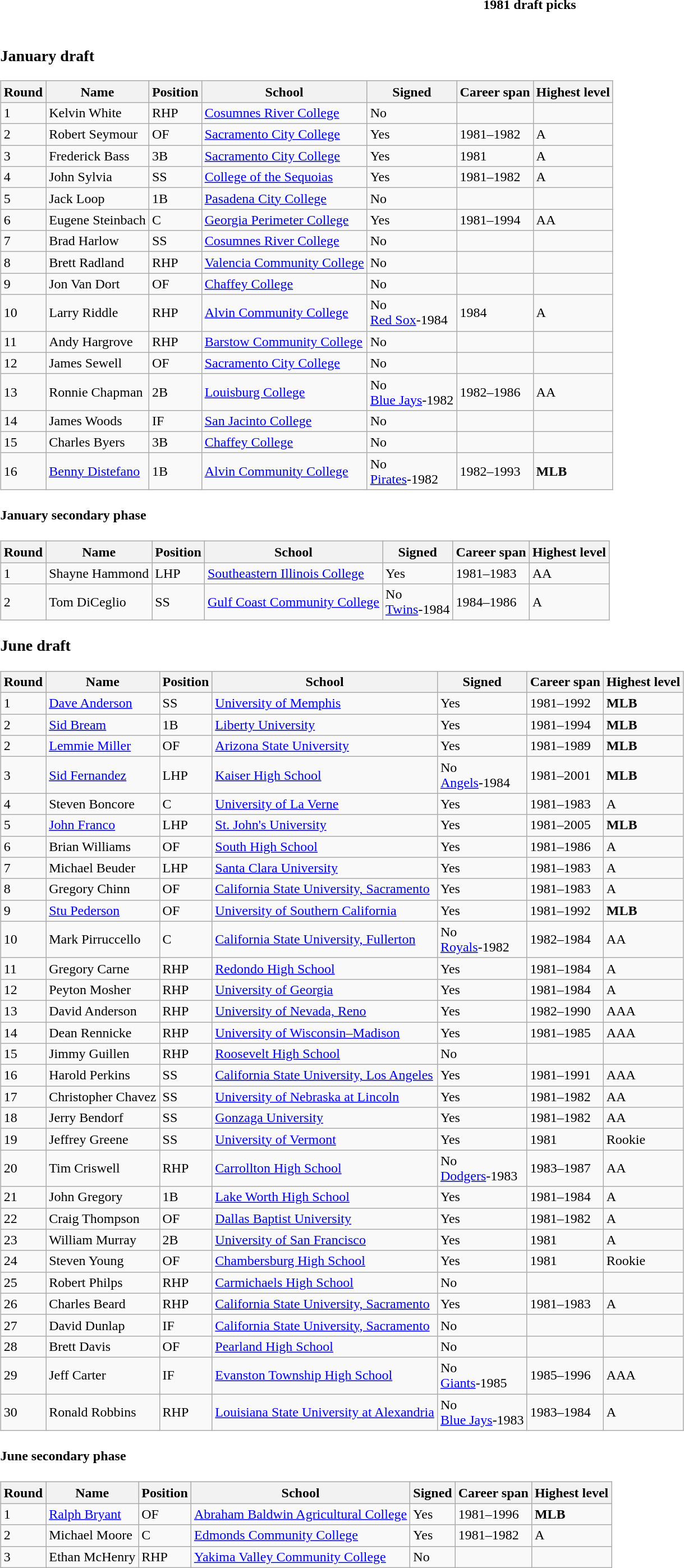<table class="toccolours collapsible collapsed" style="width:100%; background:inherit">
<tr>
<th>1981 draft picks</th>
</tr>
<tr>
<td><br><h3>January draft</h3><table class="wikitable">
<tr>
<th>Round</th>
<th>Name</th>
<th>Position</th>
<th>School</th>
<th>Signed</th>
<th>Career span</th>
<th>Highest level</th>
</tr>
<tr>
<td>1</td>
<td>Kelvin White</td>
<td>RHP</td>
<td><a href='#'>Cosumnes River College</a></td>
<td>No</td>
<td></td>
<td></td>
</tr>
<tr>
<td>2</td>
<td>Robert Seymour</td>
<td>OF</td>
<td><a href='#'>Sacramento City College</a></td>
<td>Yes</td>
<td>1981–1982</td>
<td>A</td>
</tr>
<tr>
<td>3</td>
<td>Frederick Bass</td>
<td>3B</td>
<td><a href='#'>Sacramento City College</a></td>
<td>Yes</td>
<td>1981</td>
<td>A</td>
</tr>
<tr>
<td>4</td>
<td>John Sylvia</td>
<td>SS</td>
<td><a href='#'>College of the Sequoias</a></td>
<td>Yes</td>
<td>1981–1982</td>
<td>A</td>
</tr>
<tr>
<td>5</td>
<td>Jack Loop</td>
<td>1B</td>
<td><a href='#'>Pasadena City College</a></td>
<td>No</td>
<td></td>
<td></td>
</tr>
<tr>
<td>6</td>
<td>Eugene Steinbach</td>
<td>C</td>
<td><a href='#'>Georgia Perimeter College</a></td>
<td>Yes</td>
<td>1981–1994</td>
<td>AA</td>
</tr>
<tr>
<td>7</td>
<td>Brad Harlow</td>
<td>SS</td>
<td><a href='#'>Cosumnes River College</a></td>
<td>No</td>
<td></td>
<td></td>
</tr>
<tr>
<td>8</td>
<td>Brett Radland</td>
<td>RHP</td>
<td><a href='#'>Valencia Community College</a></td>
<td>No</td>
<td></td>
<td></td>
</tr>
<tr>
<td>9</td>
<td>Jon Van Dort</td>
<td>OF</td>
<td><a href='#'>Chaffey College</a></td>
<td>No</td>
<td></td>
<td></td>
</tr>
<tr>
<td>10</td>
<td>Larry Riddle</td>
<td>RHP</td>
<td><a href='#'>Alvin Community College</a></td>
<td>No <br><a href='#'>Red Sox</a>-1984</td>
<td>1984</td>
<td>A</td>
</tr>
<tr>
<td>11</td>
<td>Andy Hargrove</td>
<td>RHP</td>
<td><a href='#'>Barstow Community College</a></td>
<td>No</td>
<td></td>
<td></td>
</tr>
<tr>
<td>12</td>
<td>James Sewell</td>
<td>OF</td>
<td><a href='#'>Sacramento City College</a></td>
<td>No</td>
<td></td>
<td></td>
</tr>
<tr>
<td>13</td>
<td>Ronnie Chapman</td>
<td>2B</td>
<td><a href='#'>Louisburg College</a></td>
<td>No <br><a href='#'>Blue Jays</a>-1982</td>
<td>1982–1986</td>
<td>AA</td>
</tr>
<tr>
<td>14</td>
<td>James Woods</td>
<td>IF</td>
<td><a href='#'>San Jacinto College</a></td>
<td>No</td>
<td></td>
<td></td>
</tr>
<tr>
<td>15</td>
<td>Charles Byers</td>
<td>3B</td>
<td><a href='#'>Chaffey College</a></td>
<td>No</td>
<td></td>
<td></td>
</tr>
<tr>
<td>16</td>
<td><a href='#'>Benny Distefano</a></td>
<td>1B</td>
<td><a href='#'>Alvin Community College</a></td>
<td>No <br><a href='#'>Pirates</a>-1982</td>
<td>1982–1993</td>
<td><strong>MLB</strong></td>
</tr>
</table>
<h4>January secondary phase</h4><table class="wikitable">
<tr>
<th>Round</th>
<th>Name</th>
<th>Position</th>
<th>School</th>
<th>Signed</th>
<th>Career span</th>
<th>Highest level</th>
</tr>
<tr>
<td>1</td>
<td>Shayne Hammond</td>
<td>LHP</td>
<td><a href='#'>Southeastern Illinois College</a></td>
<td>Yes</td>
<td>1981–1983</td>
<td>AA</td>
</tr>
<tr>
<td>2</td>
<td>Tom DiCeglio</td>
<td>SS</td>
<td><a href='#'>Gulf Coast Community College</a></td>
<td>No <br><a href='#'>Twins</a>-1984</td>
<td>1984–1986</td>
<td>A</td>
</tr>
</table>
<h3>June draft</h3><table class="wikitable">
<tr>
<th>Round</th>
<th>Name</th>
<th>Position</th>
<th>School</th>
<th>Signed</th>
<th>Career span</th>
<th>Highest level</th>
</tr>
<tr>
<td>1</td>
<td><a href='#'>Dave Anderson</a></td>
<td>SS</td>
<td><a href='#'>University of Memphis</a></td>
<td>Yes</td>
<td>1981–1992</td>
<td><strong>MLB</strong></td>
</tr>
<tr>
<td>2</td>
<td><a href='#'>Sid Bream</a></td>
<td>1B</td>
<td><a href='#'>Liberty University</a></td>
<td>Yes</td>
<td>1981–1994</td>
<td><strong>MLB</strong></td>
</tr>
<tr>
<td>2</td>
<td><a href='#'>Lemmie Miller</a></td>
<td>OF</td>
<td><a href='#'>Arizona State University</a></td>
<td>Yes</td>
<td>1981–1989</td>
<td><strong>MLB</strong></td>
</tr>
<tr>
<td>3</td>
<td><a href='#'>Sid Fernandez</a></td>
<td>LHP</td>
<td><a href='#'>Kaiser High School</a></td>
<td>No<br><a href='#'>Angels</a>-1984</td>
<td>1981–2001</td>
<td><strong>MLB</strong></td>
</tr>
<tr>
<td>4</td>
<td>Steven Boncore</td>
<td>C</td>
<td><a href='#'>University of La Verne</a></td>
<td>Yes</td>
<td>1981–1983</td>
<td>A</td>
</tr>
<tr>
<td>5</td>
<td><a href='#'>John Franco</a></td>
<td>LHP</td>
<td><a href='#'>St. John's University</a></td>
<td>Yes</td>
<td>1981–2005</td>
<td><strong>MLB</strong></td>
</tr>
<tr>
<td>6</td>
<td>Brian Williams</td>
<td>OF</td>
<td><a href='#'>South High School</a></td>
<td>Yes</td>
<td>1981–1986</td>
<td>A</td>
</tr>
<tr>
<td>7</td>
<td>Michael Beuder</td>
<td>LHP</td>
<td><a href='#'>Santa Clara University</a></td>
<td>Yes</td>
<td>1981–1983</td>
<td>A</td>
</tr>
<tr>
<td>8</td>
<td>Gregory Chinn</td>
<td>OF</td>
<td><a href='#'>California State University, Sacramento</a></td>
<td>Yes</td>
<td>1981–1983</td>
<td>A</td>
</tr>
<tr>
<td>9</td>
<td><a href='#'>Stu Pederson</a></td>
<td>OF</td>
<td><a href='#'>University of Southern California</a></td>
<td>Yes</td>
<td>1981–1992</td>
<td><strong>MLB</strong></td>
</tr>
<tr>
<td>10</td>
<td>Mark Pirruccello</td>
<td>C</td>
<td><a href='#'>California State University, Fullerton</a></td>
<td>No<br><a href='#'>Royals</a>-1982</td>
<td>1982–1984</td>
<td>AA</td>
</tr>
<tr>
<td>11</td>
<td>Gregory Carne</td>
<td>RHP</td>
<td><a href='#'>Redondo High School</a></td>
<td>Yes</td>
<td>1981–1984</td>
<td>A</td>
</tr>
<tr>
<td>12</td>
<td>Peyton Mosher</td>
<td>RHP</td>
<td><a href='#'>University of Georgia</a></td>
<td>Yes</td>
<td>1981–1984</td>
<td>A</td>
</tr>
<tr>
<td>13</td>
<td>David Anderson</td>
<td>RHP</td>
<td><a href='#'>University of Nevada, Reno</a></td>
<td>Yes</td>
<td>1982–1990</td>
<td>AAA</td>
</tr>
<tr>
<td>14</td>
<td>Dean Rennicke</td>
<td>RHP</td>
<td><a href='#'>University of Wisconsin–Madison</a></td>
<td>Yes</td>
<td>1981–1985</td>
<td>AAA</td>
</tr>
<tr>
<td>15</td>
<td>Jimmy Guillen</td>
<td>RHP</td>
<td><a href='#'>Roosevelt High School</a></td>
<td>No</td>
<td></td>
<td></td>
</tr>
<tr>
<td>16</td>
<td>Harold Perkins</td>
<td>SS</td>
<td><a href='#'>California State University, Los Angeles</a></td>
<td>Yes</td>
<td>1981–1991</td>
<td>AAA</td>
</tr>
<tr>
<td>17</td>
<td>Christopher Chavez</td>
<td>SS</td>
<td><a href='#'>University of Nebraska at Lincoln</a></td>
<td>Yes</td>
<td>1981–1982</td>
<td>AA</td>
</tr>
<tr>
<td>18</td>
<td>Jerry Bendorf</td>
<td>SS</td>
<td><a href='#'>Gonzaga University</a></td>
<td>Yes</td>
<td>1981–1982</td>
<td>AA</td>
</tr>
<tr>
<td>19</td>
<td>Jeffrey Greene</td>
<td>SS</td>
<td><a href='#'>University of Vermont</a></td>
<td>Yes</td>
<td>1981</td>
<td>Rookie</td>
</tr>
<tr>
<td>20</td>
<td>Tim Criswell</td>
<td>RHP</td>
<td><a href='#'>Carrollton High School</a></td>
<td>No<br><a href='#'>Dodgers</a>-1983</td>
<td>1983–1987</td>
<td>AA</td>
</tr>
<tr>
<td>21</td>
<td>John Gregory</td>
<td>1B</td>
<td><a href='#'>Lake Worth High School</a></td>
<td>Yes</td>
<td>1981–1984</td>
<td>A</td>
</tr>
<tr>
<td>22</td>
<td>Craig Thompson</td>
<td>OF</td>
<td><a href='#'>Dallas Baptist University</a></td>
<td>Yes</td>
<td>1981–1982</td>
<td>A</td>
</tr>
<tr>
<td>23</td>
<td>William Murray</td>
<td>2B</td>
<td><a href='#'>University of San Francisco</a></td>
<td>Yes</td>
<td>1981</td>
<td>A</td>
</tr>
<tr>
<td>24</td>
<td>Steven Young</td>
<td>OF</td>
<td><a href='#'>Chambersburg High School</a></td>
<td>Yes</td>
<td>1981</td>
<td>Rookie</td>
</tr>
<tr>
<td>25</td>
<td>Robert Philps</td>
<td>RHP</td>
<td><a href='#'>Carmichaels High School</a></td>
<td>No</td>
<td></td>
<td></td>
</tr>
<tr>
<td>26</td>
<td>Charles Beard</td>
<td>RHP</td>
<td><a href='#'>California State University, Sacramento</a></td>
<td>Yes</td>
<td>1981–1983</td>
<td>A</td>
</tr>
<tr>
<td>27</td>
<td>David Dunlap</td>
<td>IF</td>
<td><a href='#'>California State University, Sacramento</a></td>
<td>No</td>
<td></td>
<td></td>
</tr>
<tr>
<td>28</td>
<td>Brett Davis</td>
<td>OF</td>
<td><a href='#'>Pearland High School</a></td>
<td>No</td>
<td></td>
<td></td>
</tr>
<tr>
<td>29</td>
<td>Jeff Carter</td>
<td>IF</td>
<td><a href='#'>Evanston Township High School</a></td>
<td>No<br><a href='#'>Giants</a>-1985</td>
<td>1985–1996</td>
<td>AAA</td>
</tr>
<tr>
<td>30</td>
<td>Ronald Robbins</td>
<td>RHP</td>
<td><a href='#'>Louisiana State University at Alexandria</a></td>
<td>No<br><a href='#'>Blue Jays</a>-1983</td>
<td>1983–1984</td>
<td>A</td>
</tr>
</table>
<h4>June secondary phase</h4><table class="wikitable">
<tr>
<th>Round</th>
<th>Name</th>
<th>Position</th>
<th>School</th>
<th>Signed</th>
<th>Career span</th>
<th>Highest level</th>
</tr>
<tr>
<td>1</td>
<td><a href='#'>Ralph Bryant</a></td>
<td>OF</td>
<td><a href='#'>Abraham Baldwin Agricultural College</a></td>
<td>Yes</td>
<td>1981–1996</td>
<td><strong>MLB</strong></td>
</tr>
<tr>
<td>2</td>
<td>Michael Moore</td>
<td>C</td>
<td><a href='#'>Edmonds Community College</a></td>
<td>Yes</td>
<td>1981–1982</td>
<td>A</td>
</tr>
<tr>
<td>3</td>
<td>Ethan McHenry</td>
<td>RHP</td>
<td><a href='#'>Yakima Valley Community College</a></td>
<td>No</td>
<td></td>
<td></td>
</tr>
</table>
</td>
</tr>
</table>
